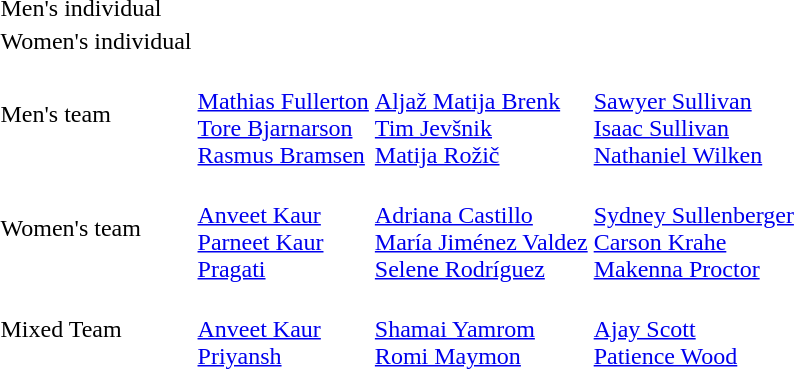<table>
<tr>
<td>Men's individual</td>
<td></td>
<td></td>
<td></td>
</tr>
<tr>
<td>Women's individual</td>
<td></td>
<td></td>
<td></td>
</tr>
<tr>
<td>Men's team</td>
<td><br><a href='#'>Mathias Fullerton</a><br><a href='#'>Tore Bjarnarson</a><br><a href='#'>Rasmus Bramsen</a></td>
<td><br><a href='#'>Aljaž Matija Brenk</a><br><a href='#'>Tim Jevšnik</a><br><a href='#'>Matija Rožič</a></td>
<td><br><a href='#'>Sawyer Sullivan</a><br><a href='#'>Isaac Sullivan</a><br><a href='#'>Nathaniel Wilken</a></td>
</tr>
<tr>
<td>Women's team</td>
<td><br><a href='#'>Anveet Kaur</a><br><a href='#'>Parneet Kaur</a><br><a href='#'>Pragati</a></td>
<td><br><a href='#'>Adriana Castillo</a><br><a href='#'>María Jiménez Valdez</a><br><a href='#'>Selene Rodríguez</a></td>
<td><br><a href='#'>Sydney Sullenberger</a><br><a href='#'>Carson Krahe</a><br><a href='#'>Makenna Proctor</a></td>
</tr>
<tr>
<td>Mixed Team</td>
<td><br><a href='#'>Anveet Kaur</a><br><a href='#'>Priyansh</a></td>
<td><br><a href='#'>Shamai Yamrom</a><br><a href='#'>Romi Maymon</a></td>
<td><br><a href='#'>Ajay Scott</a><br><a href='#'>Patience Wood</a></td>
</tr>
</table>
